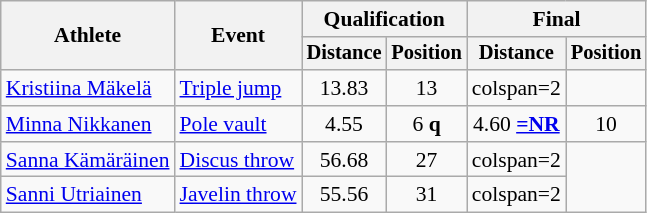<table class=wikitable style="font-size:90%">
<tr>
<th rowspan="2">Athlete</th>
<th rowspan="2">Event</th>
<th colspan="2">Qualification</th>
<th colspan="2">Final</th>
</tr>
<tr style="font-size:95%">
<th>Distance</th>
<th>Position</th>
<th>Distance</th>
<th>Position</th>
</tr>
<tr style=text-align:center>
<td style=text-align:left><a href='#'>Kristiina Mäkelä</a></td>
<td style=text-align:left><a href='#'>Triple jump</a></td>
<td>13.83</td>
<td>13</td>
<td>colspan=2 </td>
</tr>
<tr style=text-align:center>
<td style=text-align:left><a href='#'>Minna Nikkanen</a></td>
<td style=text-align:left><a href='#'>Pole vault</a></td>
<td>4.55</td>
<td>6 <strong>q</strong></td>
<td>4.60 <strong><a href='#'>=NR</a></strong></td>
<td>10</td>
</tr>
<tr style=text-align:center>
<td style=text-align:left><a href='#'>Sanna Kämäräinen</a></td>
<td style=text-align:left><a href='#'>Discus throw</a></td>
<td>56.68</td>
<td>27</td>
<td>colspan=2 </td>
</tr>
<tr style=text-align:center>
<td style=text-align:left><a href='#'>Sanni Utriainen</a></td>
<td style=text-align:left><a href='#'>Javelin throw</a></td>
<td>55.56</td>
<td>31</td>
<td>colspan=2 </td>
</tr>
</table>
